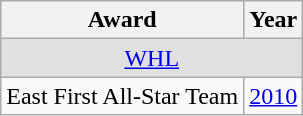<table class="wikitable">
<tr>
<th>Award</th>
<th>Year</th>
</tr>
<tr ALIGN="center" bgcolor="#e0e0e0">
<td colspan="3"><a href='#'>WHL</a></td>
</tr>
<tr>
<td>East First All-Star Team</td>
<td><a href='#'>2010</a></td>
</tr>
</table>
